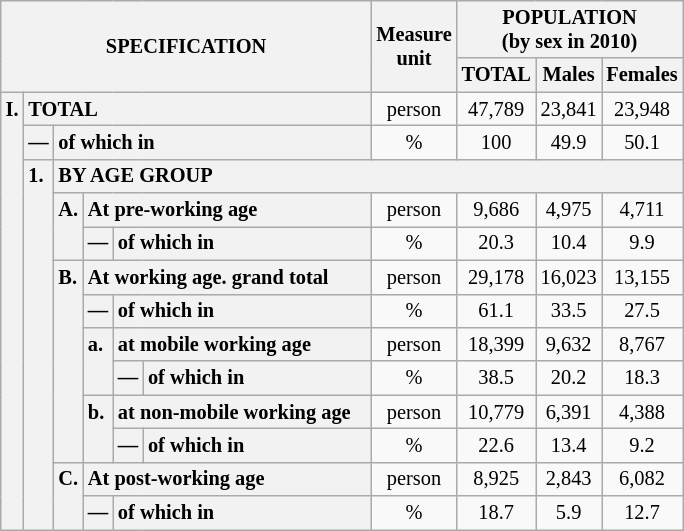<table class="wikitable" style="font-size:85%; text-align:center">
<tr>
<th rowspan="2" colspan="6">SPECIFICATION</th>
<th rowspan="2">Measure<br> unit</th>
<th colspan="3" rowspan="1">POPULATION<br> (by sex in 2010)</th>
</tr>
<tr>
<th>TOTAL</th>
<th>Males</th>
<th>Females</th>
</tr>
<tr>
<th style="text-align:left" valign="top" rowspan="13">I.</th>
<th style="text-align:left" colspan="5">TOTAL</th>
<td>person</td>
<td>47,789</td>
<td>23,841</td>
<td>23,948</td>
</tr>
<tr>
<th style="text-align:left" valign="top">—</th>
<th style="text-align:left" colspan="4">of which in</th>
<td>%</td>
<td>100</td>
<td>49.9</td>
<td>50.1</td>
</tr>
<tr>
<th style="text-align:left" valign="top" rowspan="11">1.</th>
<th style="text-align:left" colspan="19">BY AGE GROUP</th>
</tr>
<tr>
<th style="text-align:left" valign="top" rowspan="2">A.</th>
<th style="text-align:left" colspan="3">At pre-working age</th>
<td>person</td>
<td>9,686</td>
<td>4,975</td>
<td>4,711</td>
</tr>
<tr>
<th style="text-align:left" valign="top">—</th>
<th style="text-align:left" valign="top" colspan="2">of which in</th>
<td>%</td>
<td>20.3</td>
<td>10.4</td>
<td>9.9</td>
</tr>
<tr>
<th style="text-align:left" valign="top" rowspan="6">B.</th>
<th style="text-align:left" colspan="3">At working age. grand total</th>
<td>person</td>
<td>29,178</td>
<td>16,023</td>
<td>13,155</td>
</tr>
<tr>
<th style="text-align:left" valign="top">—</th>
<th style="text-align:left" valign="top" colspan="2">of which in</th>
<td>%</td>
<td>61.1</td>
<td>33.5</td>
<td>27.5</td>
</tr>
<tr>
<th style="text-align:left" valign="top" rowspan="2">a.</th>
<th style="text-align:left" colspan="2">at mobile working age</th>
<td>person</td>
<td>18,399</td>
<td>9,632</td>
<td>8,767</td>
</tr>
<tr>
<th style="text-align:left" valign="top">—</th>
<th style="text-align:left" valign="top" colspan="1">of which in                        </th>
<td>%</td>
<td>38.5</td>
<td>20.2</td>
<td>18.3</td>
</tr>
<tr>
<th style="text-align:left" valign="top" rowspan="2">b.</th>
<th style="text-align:left" colspan="2">at non-mobile working age</th>
<td>person</td>
<td>10,779</td>
<td>6,391</td>
<td>4,388</td>
</tr>
<tr>
<th style="text-align:left" valign="top">—</th>
<th style="text-align:left" valign="top" colspan="1">of which in                        </th>
<td>%</td>
<td>22.6</td>
<td>13.4</td>
<td>9.2</td>
</tr>
<tr>
<th style="text-align:left" valign="top" rowspan="2">C.</th>
<th style="text-align:left" colspan="3">At post-working age</th>
<td>person</td>
<td>8,925</td>
<td>2,843</td>
<td>6,082</td>
</tr>
<tr>
<th style="text-align:left" valign="top">—</th>
<th style="text-align:left" valign="top" colspan="2">of which in</th>
<td>%</td>
<td>18.7</td>
<td>5.9</td>
<td>12.7</td>
</tr>
</table>
